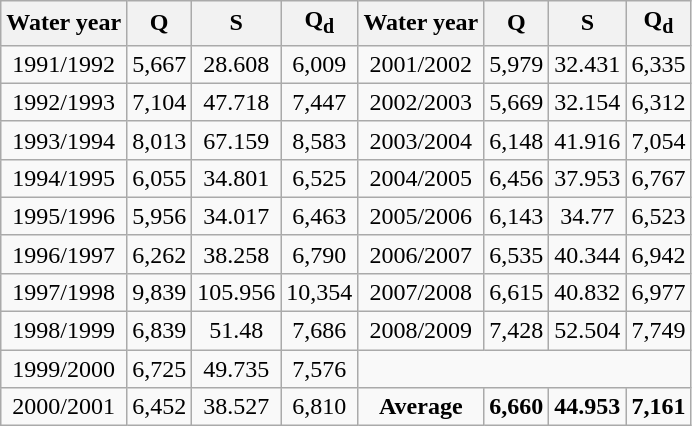<table class="wikitable" style="text-align:center;">
<tr>
<th>Water year</th>
<th>Q</th>
<th>S</th>
<th>Q<sub>d</sub></th>
<th>Water year</th>
<th>Q</th>
<th>S</th>
<th>Q<sub>d</sub></th>
</tr>
<tr>
<td>1991/1992</td>
<td>5,667</td>
<td>28.608</td>
<td>6,009</td>
<td>2001/2002</td>
<td>5,979</td>
<td>32.431</td>
<td>6,335</td>
</tr>
<tr>
<td>1992/1993</td>
<td>7,104</td>
<td>47.718</td>
<td>7,447</td>
<td>2002/2003</td>
<td>5,669</td>
<td>32.154</td>
<td>6,312</td>
</tr>
<tr>
<td>1993/1994</td>
<td>8,013</td>
<td>67.159</td>
<td>8,583</td>
<td>2003/2004</td>
<td>6,148</td>
<td>41.916</td>
<td>7,054</td>
</tr>
<tr>
<td>1994/1995</td>
<td>6,055</td>
<td>34.801</td>
<td>6,525</td>
<td>2004/2005</td>
<td>6,456</td>
<td>37.953</td>
<td>6,767</td>
</tr>
<tr>
<td>1995/1996</td>
<td>5,956</td>
<td>34.017</td>
<td>6,463</td>
<td>2005/2006</td>
<td>6,143</td>
<td>34.77</td>
<td>6,523</td>
</tr>
<tr>
<td>1996/1997</td>
<td>6,262</td>
<td>38.258</td>
<td>6,790</td>
<td>2006/2007</td>
<td>6,535</td>
<td>40.344</td>
<td>6,942</td>
</tr>
<tr>
<td>1997/1998</td>
<td>9,839</td>
<td>105.956</td>
<td>10,354</td>
<td>2007/2008</td>
<td>6,615</td>
<td>40.832</td>
<td>6,977</td>
</tr>
<tr>
<td>1998/1999</td>
<td>6,839</td>
<td>51.48</td>
<td>7,686</td>
<td>2008/2009</td>
<td>7,428</td>
<td>52.504</td>
<td>7,749</td>
</tr>
<tr>
<td>1999/2000</td>
<td>6,725</td>
<td>49.735</td>
<td>7,576</td>
<td colspan="4"></td>
</tr>
<tr>
<td>2000/2001</td>
<td>6,452</td>
<td>38.527</td>
<td>6,810</td>
<td><strong>Average</strong></td>
<td><strong>6,660</strong></td>
<td><strong>44.953</strong></td>
<td><strong>7,161</strong></td>
</tr>
</table>
